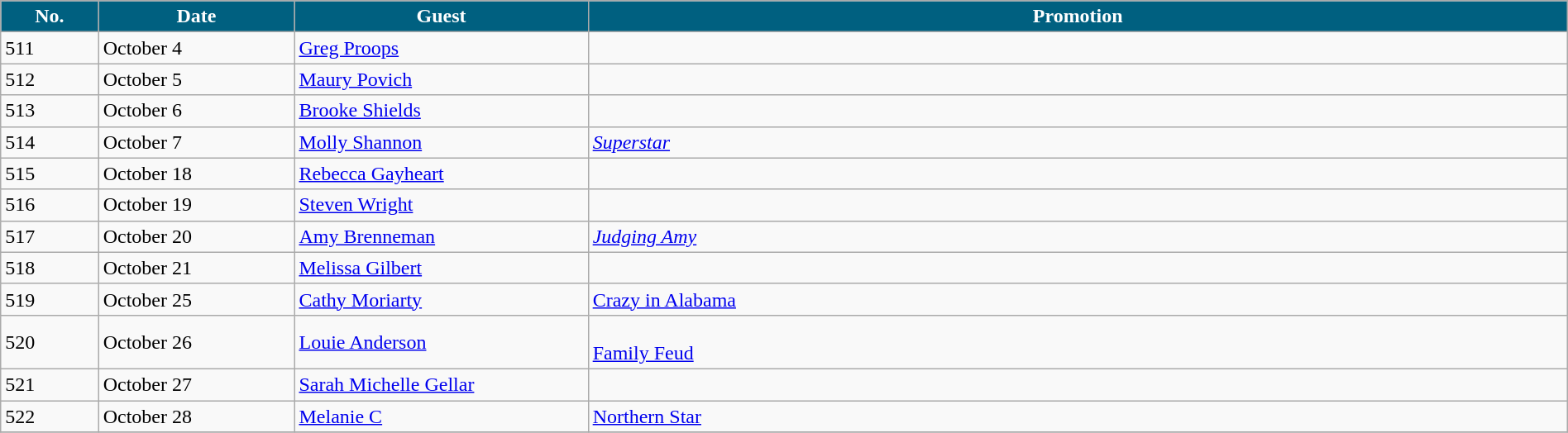<table class="wikitable" width="100%">
<tr>
<th width="5%" style="background:#006080; color:white"><abbr>No.</abbr></th>
<th width="10%" style="background:#006080; color:white">Date</th>
<th width="15%" style="background:#006080; color:white">Guest</th>
<th width="50%" style="background:#006080; color:white">Promotion</th>
</tr>
<tr>
<td>511</td>
<td>October 4</td>
<td><a href='#'>Greg Proops</a></td>
<td></td>
</tr>
<tr>
<td>512</td>
<td>October 5</td>
<td><a href='#'>Maury Povich</a></td>
<td></td>
</tr>
<tr>
<td>513</td>
<td>October 6</td>
<td><a href='#'>Brooke Shields</a></td>
<td></td>
</tr>
<tr>
<td>514</td>
<td>October 7</td>
<td><a href='#'>Molly Shannon</a></td>
<td><em><a href='#'>Superstar</a></em></td>
</tr>
<tr>
<td>515</td>
<td>October 18</td>
<td><a href='#'>Rebecca Gayheart</a></td>
<td></td>
</tr>
<tr>
<td>516</td>
<td>October 19</td>
<td><a href='#'>Steven Wright</a></td>
<td></td>
</tr>
<tr>
<td>517</td>
<td>October 20</td>
<td><a href='#'>Amy Brenneman</a></td>
<td><em><a href='#'>Judging Amy</a></em></td>
</tr>
<tr>
<td>518</td>
<td>October 21</td>
<td><a href='#'>Melissa Gilbert</a></td>
<td></td>
</tr>
<tr>
<td>519</td>
<td>October 25</td>
<td><a href='#'>Cathy Moriarty</a></td>
<td><a href='#'>Crazy in Alabama</a></td>
</tr>
<tr>
<td>520</td>
<td>October 26</td>
<td><a href='#'>Louie Anderson</a></td>
<td><br><a href='#'>Family Feud</a></td>
</tr>
<tr>
<td>521</td>
<td>October 27</td>
<td><a href='#'>Sarah Michelle Gellar</a></td>
<td></td>
</tr>
<tr>
<td>522</td>
<td>October 28</td>
<td><a href='#'>Melanie C</a></td>
<td><a href='#'>Northern Star</a></td>
</tr>
<tr>
</tr>
</table>
